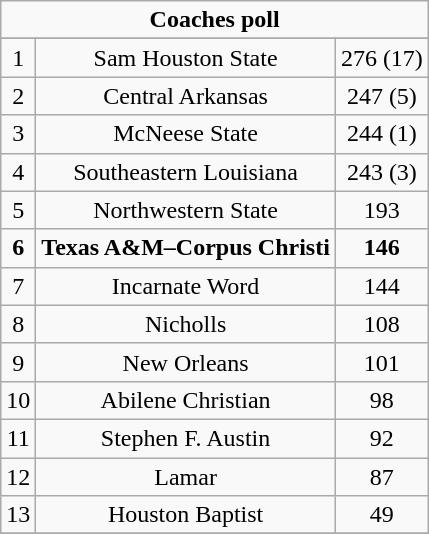<table class="wikitable">
<tr align="center">
<td align="center" Colspan="3"><strong>Coaches poll</strong></td>
</tr>
<tr align="center">
</tr>
<tr align="center">
<td>1</td>
<td>Sam Houston State</td>
<td>276 (17)</td>
</tr>
<tr align="center">
<td>2</td>
<td>Central Arkansas</td>
<td>247 (5)</td>
</tr>
<tr align="center">
<td>3</td>
<td>McNeese State</td>
<td>244 (1)</td>
</tr>
<tr align="center">
<td>4</td>
<td>Southeastern Louisiana</td>
<td>243 (3)</td>
</tr>
<tr align="center">
<td>5</td>
<td>Northwestern State</td>
<td>193</td>
</tr>
<tr align="center">
<td><strong>6</strong></td>
<td><strong>Texas A&M–Corpus Christi</strong></td>
<td><strong>146</strong></td>
</tr>
<tr align="center">
<td>7</td>
<td>Incarnate Word</td>
<td>144</td>
</tr>
<tr align="center">
<td>8</td>
<td>Nicholls</td>
<td>108</td>
</tr>
<tr align="center">
<td>9</td>
<td>New Orleans</td>
<td>101</td>
</tr>
<tr align="center">
<td>10</td>
<td>Abilene Christian</td>
<td>98</td>
</tr>
<tr align="center">
<td>11</td>
<td>Stephen F. Austin</td>
<td>92</td>
</tr>
<tr align="center">
<td>12</td>
<td>Lamar</td>
<td>87</td>
</tr>
<tr align="center">
<td>13</td>
<td>Houston Baptist</td>
<td>49</td>
</tr>
<tr align="center">
</tr>
</table>
